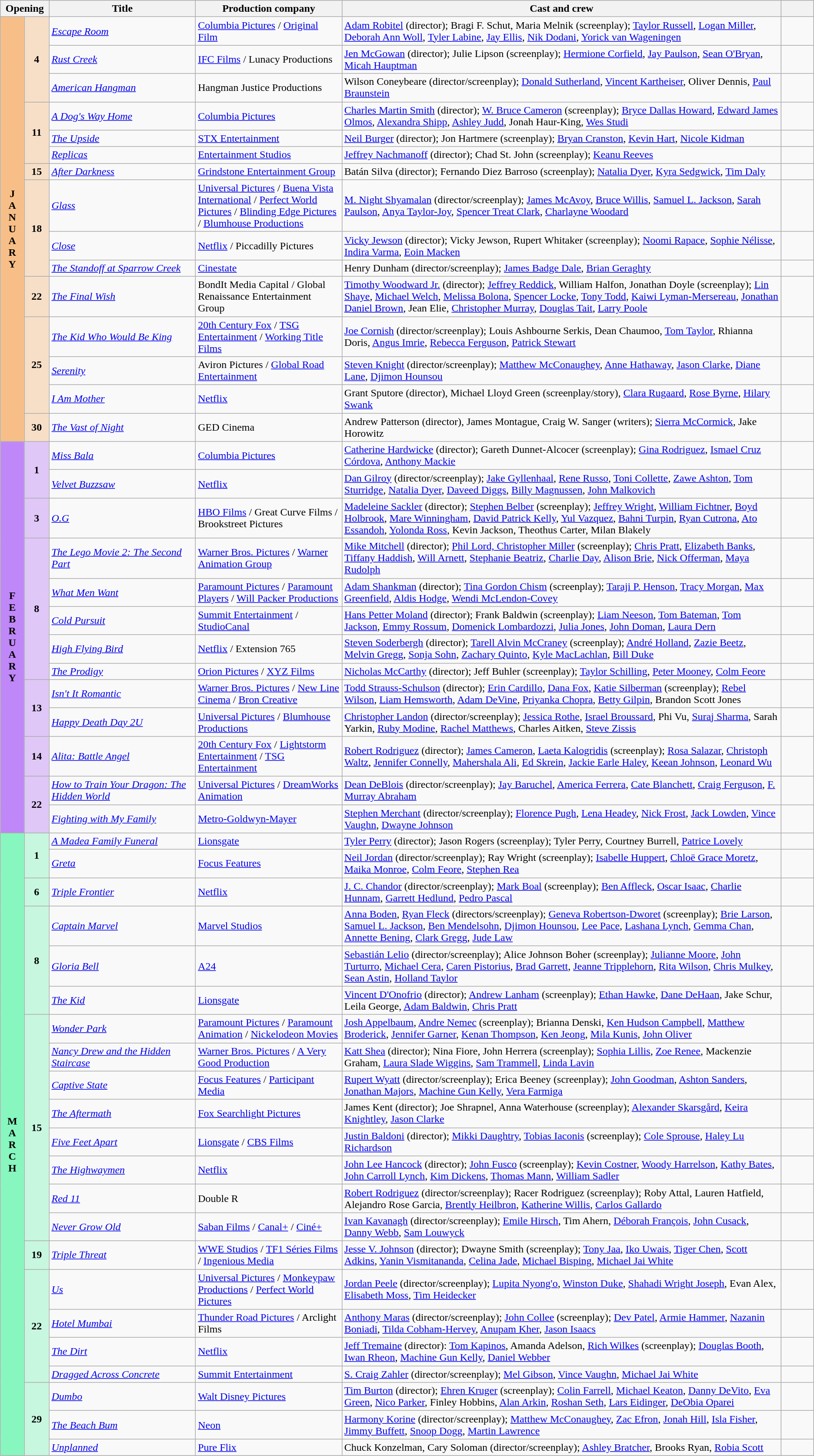<table class="wikitable sortable">
<tr>
<th colspan="2" style="width:6%;">Opening</th>
<th style="width:18%;">Title</th>
<th style="width:18%;">Production company</th>
<th>Cast and crew</th>
<th style="width:4%;"  class="unsortable"></th>
</tr>
<tr>
<th rowspan="15" style="text-align:center; background:#f7bf87">J<br>A<br>N<br>U<br>A<br>R<br>Y</th>
<td rowspan="3" style="text-align:center; background:#f7dfc7"><strong>4</strong></td>
<td><em><a href='#'>Escape Room</a></em></td>
<td><a href='#'>Columbia Pictures</a> / <a href='#'>Original Film</a></td>
<td><a href='#'>Adam Robitel</a> (director); Bragi F. Schut, Maria Melnik (screenplay); <a href='#'>Taylor Russell</a>, <a href='#'>Logan Miller</a>, <a href='#'>Deborah Ann Woll</a>, <a href='#'>Tyler Labine</a>, <a href='#'>Jay Ellis</a>, <a href='#'>Nik Dodani</a>, <a href='#'>Yorick van Wageningen</a></td>
<td style="text-align:center;"></td>
</tr>
<tr>
<td><em><a href='#'>Rust Creek</a></em></td>
<td><a href='#'>IFC Films</a> / Lunacy Productions</td>
<td><a href='#'>Jen McGowan</a> (director); Julie Lipson (screenplay); <a href='#'>Hermione Corfield</a>, <a href='#'>Jay Paulson</a>, <a href='#'>Sean O'Bryan</a>, <a href='#'>Micah Hauptman</a></td>
<td style="text-align:center;"></td>
</tr>
<tr>
<td><em><a href='#'>American Hangman</a></em></td>
<td>Hangman Justice Productions</td>
<td>Wilson Coneybeare (director/screenplay); <a href='#'>Donald Sutherland</a>, <a href='#'>Vincent Kartheiser</a>, Oliver Dennis, <a href='#'>Paul Braunstein</a></td>
<td style="text-align:center;"></td>
</tr>
<tr>
<td rowspan="3" style="text-align:center; background:#f7dfc7"><strong>11</strong></td>
<td><em><a href='#'>A Dog's Way Home</a></em></td>
<td><a href='#'>Columbia Pictures</a></td>
<td><a href='#'>Charles Martin Smith</a> (director); <a href='#'>W. Bruce Cameron</a> (screenplay); <a href='#'>Bryce Dallas Howard</a>, <a href='#'>Edward James Olmos</a>, <a href='#'>Alexandra Shipp</a>, <a href='#'>Ashley Judd</a>, Jonah Haur-King, <a href='#'>Wes Studi</a></td>
<td style="text-align:center;"></td>
</tr>
<tr>
<td><em><a href='#'>The Upside</a></em></td>
<td><a href='#'>STX Entertainment</a></td>
<td><a href='#'>Neil Burger</a> (director); Jon Hartmere (screenplay); <a href='#'>Bryan Cranston</a>, <a href='#'>Kevin Hart</a>, <a href='#'>Nicole Kidman</a></td>
<td style="text-align:center;"></td>
</tr>
<tr>
<td><em><a href='#'>Replicas</a></em></td>
<td><a href='#'>Entertainment Studios</a></td>
<td><a href='#'>Jeffrey Nachmanoff</a> (director); Chad St. John (screenplay); <a href='#'>Keanu Reeves</a></td>
<td style="text-align:center;"></td>
</tr>
<tr>
<td style="text-align:center; background:#f7dfc7"><strong>15</strong></td>
<td><em><a href='#'>After Darkness</a></em></td>
<td><a href='#'>Grindstone Entertainment Group</a></td>
<td>Batán Silva (director); Fernando Diez Barroso (screenplay); <a href='#'>Natalia Dyer</a>, <a href='#'>Kyra Sedgwick</a>, <a href='#'>Tim Daly</a></td>
<td style="text-align:center;"></td>
</tr>
<tr>
<td rowspan="3" style="text-align:center; background:#f7dfc7"><strong>18</strong></td>
<td><em><a href='#'>Glass</a></em></td>
<td><a href='#'>Universal Pictures</a> / <a href='#'>Buena Vista International</a> / <a href='#'>Perfect World Pictures</a> / <a href='#'>Blinding Edge Pictures</a> / <a href='#'>Blumhouse Productions</a></td>
<td><a href='#'>M. Night Shyamalan</a> (director/screenplay); <a href='#'>James McAvoy</a>, <a href='#'>Bruce Willis</a>, <a href='#'>Samuel L. Jackson</a>, <a href='#'>Sarah Paulson</a>, <a href='#'>Anya Taylor-Joy</a>, <a href='#'>Spencer Treat Clark</a>, <a href='#'>Charlayne Woodard</a></td>
<td style="text-align:center;"></td>
</tr>
<tr>
<td><em><a href='#'>Close</a></em></td>
<td><a href='#'>Netflix</a> / Piccadilly Pictures</td>
<td><a href='#'>Vicky Jewson</a> (director); Vicky Jewson, Rupert Whitaker (screenplay); <a href='#'>Noomi Rapace</a>, <a href='#'>Sophie Nélisse</a>, <a href='#'>Indira Varma</a>, <a href='#'>Eoin Macken</a></td>
<td style="text-align:center;"></td>
</tr>
<tr>
<td><em><a href='#'>The Standoff at Sparrow Creek</a></em></td>
<td><a href='#'>Cinestate</a></td>
<td>Henry Dunham (director/screenplay); <a href='#'>James Badge Dale</a>, <a href='#'>Brian Geraghty</a></td>
<td style="text-align:center;"></td>
</tr>
<tr>
<td style="text-align:center; background:#f7dfc7"><strong>22</strong></td>
<td><em><a href='#'>The Final Wish</a></em></td>
<td>BondIt Media Capital / Global Renaissance Entertainment Group</td>
<td><a href='#'>Timothy Woodward Jr.</a> (director); <a href='#'>Jeffrey Reddick</a>, William Halfon, Jonathan Doyle (screenplay); <a href='#'>Lin Shaye</a>, <a href='#'>Michael Welch</a>, <a href='#'>Melissa Bolona</a>, <a href='#'>Spencer Locke</a>, <a href='#'>Tony Todd</a>, <a href='#'>Kaiwi Lyman-Mersereau</a>, <a href='#'>Jonathan Daniel Brown</a>, Jean Elie, <a href='#'>Christopher Murray</a>, <a href='#'>Douglas Tait</a>, <a href='#'>Larry Poole</a></td>
<td style="text-align:center;"></td>
</tr>
<tr>
<td rowspan="3" style="text-align:center; background:#f7dfc7"><strong>25</strong></td>
<td><em><a href='#'>The Kid Who Would Be King</a></em></td>
<td><a href='#'>20th Century Fox</a> / <a href='#'>TSG Entertainment</a> / <a href='#'>Working Title Films</a></td>
<td><a href='#'>Joe Cornish</a> (director/screenplay); Louis Ashbourne Serkis, Dean Chaumoo, <a href='#'>Tom Taylor</a>, Rhianna Doris, <a href='#'>Angus Imrie</a>, <a href='#'>Rebecca Ferguson</a>, <a href='#'>Patrick Stewart</a></td>
<td style="text-align:center;"></td>
</tr>
<tr>
<td><em><a href='#'>Serenity</a></em></td>
<td>Aviron Pictures / <a href='#'>Global Road Entertainment</a></td>
<td><a href='#'>Steven Knight</a> (director/screenplay); <a href='#'>Matthew McConaughey</a>, <a href='#'>Anne Hathaway</a>, <a href='#'>Jason Clarke</a>, <a href='#'>Diane Lane</a>, <a href='#'>Djimon Hounsou</a></td>
<td style="text-align:center;"></td>
</tr>
<tr>
<td><em><a href='#'>I Am Mother</a></em></td>
<td><a href='#'>Netflix</a></td>
<td>Grant Sputore (director), Michael Lloyd Green (screenplay/story), <a href='#'>Clara Rugaard</a>, <a href='#'>Rose Byrne</a>, <a href='#'>Hilary Swank</a></td>
<td style="text-align:center;"></td>
</tr>
<tr>
<td style="text-align:center; background:#f7dfc7"><strong>30</strong></td>
<td><em><a href='#'>The Vast of Night</a></em></td>
<td>GED Cinema</td>
<td>Andrew Patterson (director), James Montague, Craig W. Sanger (writers); <a href='#'>Sierra McCormick</a>, Jake Horowitz</td>
<td style="text-align:center;"></td>
</tr>
<tr>
<th rowspan="13" style="text-align:center; background:#bf87f7">F<br>E<br>B<br>R<br>U<br>A<br>R<br>Y</th>
<td rowspan="2" style="text-align:center; background:#dfc7f7"><strong>1</strong></td>
<td><em><a href='#'>Miss Bala</a></em></td>
<td><a href='#'>Columbia Pictures</a></td>
<td><a href='#'>Catherine Hardwicke</a> (director); Gareth Dunnet-Alcocer (screenplay); <a href='#'>Gina Rodriguez</a>, <a href='#'>Ismael Cruz Córdova</a>, <a href='#'>Anthony Mackie</a></td>
<td style="text-align:center;"></td>
</tr>
<tr>
<td><em><a href='#'>Velvet Buzzsaw</a></em></td>
<td><a href='#'>Netflix</a></td>
<td><a href='#'>Dan Gilroy</a> (director/screenplay); <a href='#'>Jake Gyllenhaal</a>, <a href='#'>Rene Russo</a>, <a href='#'>Toni Collette</a>, <a href='#'>Zawe Ashton</a>, <a href='#'>Tom Sturridge</a>, <a href='#'>Natalia Dyer</a>, <a href='#'>Daveed Diggs</a>, <a href='#'>Billy Magnussen</a>, <a href='#'>John Malkovich</a></td>
<td style="text-align:center;"></td>
</tr>
<tr>
<td rowspan="1" style="text-align:center; background:#dfc7f7"><strong>3</strong></td>
<td><em><a href='#'>O.G</a></em></td>
<td><a href='#'>HBO Films</a> / Great Curve Films / Brookstreet Pictures</td>
<td><a href='#'>Madeleine Sackler</a> (director); <a href='#'>Stephen Belber</a> (screenplay); <a href='#'>Jeffrey Wright</a>, <a href='#'>William Fichtner</a>, <a href='#'>Boyd Holbrook</a>, <a href='#'>Mare Winningham</a>, <a href='#'>David Patrick Kelly</a>, <a href='#'>Yul Vazquez</a>, <a href='#'>Bahni Turpin</a>, <a href='#'>Ryan Cutrona</a>, <a href='#'>Ato Essandoh</a>, <a href='#'>Yolonda Ross</a>, Kevin Jackson, Theothus Carter, Milan Blakely</td>
</tr>
<tr>
<td rowspan="5" style="text-align:center; background:#dfc7f7"><strong>8</strong></td>
<td><em><a href='#'>The Lego Movie 2: The Second Part</a></em></td>
<td><a href='#'>Warner Bros. Pictures</a> / <a href='#'>Warner Animation Group</a></td>
<td><a href='#'>Mike Mitchell</a> (director); <a href='#'>Phil Lord, Christopher Miller</a> (screenplay); <a href='#'>Chris Pratt</a>, <a href='#'>Elizabeth Banks</a>, <a href='#'>Tiffany Haddish</a>, <a href='#'>Will Arnett</a>, <a href='#'>Stephanie Beatriz</a>, <a href='#'>Charlie Day</a>, <a href='#'>Alison Brie</a>, <a href='#'>Nick Offerman</a>, <a href='#'>Maya Rudolph</a></td>
<td style="text-align:center;"></td>
</tr>
<tr>
<td><em><a href='#'>What Men Want</a></em></td>
<td><a href='#'>Paramount Pictures</a> / <a href='#'>Paramount Players</a> / <a href='#'>Will Packer Productions</a></td>
<td><a href='#'>Adam Shankman</a> (director); <a href='#'>Tina Gordon Chism</a> (screenplay); <a href='#'>Taraji P. Henson</a>, <a href='#'>Tracy Morgan</a>, <a href='#'>Max Greenfield</a>, <a href='#'>Aldis Hodge</a>, <a href='#'>Wendi McLendon-Covey</a></td>
<td style="text-align:center;"></td>
</tr>
<tr>
<td><em><a href='#'>Cold Pursuit</a></em></td>
<td><a href='#'>Summit Entertainment</a> / <a href='#'>StudioCanal</a></td>
<td><a href='#'>Hans Petter Moland</a> (director); Frank Baldwin (screenplay); <a href='#'>Liam Neeson</a>, <a href='#'>Tom Bateman</a>, <a href='#'>Tom Jackson</a>, <a href='#'>Emmy Rossum</a>, <a href='#'>Domenick Lombardozzi</a>, <a href='#'>Julia Jones</a>, <a href='#'>John Doman</a>, <a href='#'>Laura Dern</a></td>
<td style="text-align:center;"></td>
</tr>
<tr>
<td><em><a href='#'>High Flying Bird</a></em></td>
<td><a href='#'>Netflix</a> / Extension 765</td>
<td><a href='#'>Steven Soderbergh</a> (director); <a href='#'>Tarell Alvin McCraney</a> (screenplay); <a href='#'>André Holland</a>, <a href='#'>Zazie Beetz</a>, <a href='#'>Melvin Gregg</a>, <a href='#'>Sonja Sohn</a>, <a href='#'>Zachary Quinto</a>, <a href='#'>Kyle MacLachlan</a>, <a href='#'>Bill Duke</a></td>
<td style="text-align:center;"></td>
</tr>
<tr>
<td><em><a href='#'>The Prodigy</a></em></td>
<td><a href='#'>Orion Pictures</a> / <a href='#'>XYZ Films</a></td>
<td><a href='#'>Nicholas McCarthy</a> (director); Jeff Buhler (screenplay); <a href='#'>Taylor Schilling</a>, <a href='#'>Peter Mooney</a>, <a href='#'>Colm Feore</a></td>
<td style="text-align:center;"></td>
</tr>
<tr>
<td rowspan="2" style="text-align:center; background:#dfc7f7"><strong>13</strong></td>
<td><em><a href='#'>Isn't It Romantic</a></em></td>
<td><a href='#'>Warner Bros. Pictures</a> / <a href='#'>New Line Cinema</a> / <a href='#'>Bron Creative</a></td>
<td><a href='#'>Todd Strauss-Schulson</a> (director); <a href='#'>Erin Cardillo</a>, <a href='#'>Dana Fox</a>, <a href='#'>Katie Silberman</a> (screenplay); <a href='#'>Rebel Wilson</a>, <a href='#'>Liam Hemsworth</a>, <a href='#'>Adam DeVine</a>, <a href='#'>Priyanka Chopra</a>, <a href='#'>Betty Gilpin</a>, Brandon Scott Jones</td>
<td style="text-align:center;"></td>
</tr>
<tr>
<td><em><a href='#'>Happy Death Day 2U</a></em></td>
<td><a href='#'>Universal Pictures</a> / <a href='#'>Blumhouse Productions</a></td>
<td><a href='#'>Christopher Landon</a> (director/screenplay); <a href='#'>Jessica Rothe</a>, <a href='#'>Israel Broussard</a>, Phi Vu, <a href='#'>Suraj Sharma</a>, Sarah Yarkin, <a href='#'>Ruby Modine</a>, <a href='#'>Rachel Matthews</a>, Charles Aitken, <a href='#'>Steve Zissis</a></td>
<td style="text-align:center;"></td>
</tr>
<tr>
<td style="text-align:center; background:#dfc7f7"><strong>14</strong></td>
<td><em><a href='#'>Alita: Battle Angel</a></em></td>
<td><a href='#'>20th Century Fox</a> / <a href='#'>Lightstorm Entertainment</a> / <a href='#'>TSG Entertainment</a></td>
<td><a href='#'>Robert Rodriguez</a> (director); <a href='#'>James Cameron</a>, <a href='#'>Laeta Kalogridis</a> (screenplay); <a href='#'>Rosa Salazar</a>, <a href='#'>Christoph Waltz</a>, <a href='#'>Jennifer Connelly</a>, <a href='#'>Mahershala Ali</a>, <a href='#'>Ed Skrein</a>, <a href='#'>Jackie Earle Haley</a>, <a href='#'>Keean Johnson</a>, <a href='#'>Leonard Wu</a></td>
<td style="text-align:center;"></td>
</tr>
<tr>
<td rowspan="2" style="text-align:center; background:#dfc7f7"><strong>22</strong></td>
<td><em><a href='#'>How to Train Your Dragon: The Hidden World</a></em></td>
<td><a href='#'>Universal Pictures</a> / <a href='#'>DreamWorks Animation</a></td>
<td><a href='#'>Dean DeBlois</a> (director/screenplay); <a href='#'>Jay Baruchel</a>, <a href='#'>America Ferrera</a>, <a href='#'>Cate Blanchett</a>, <a href='#'>Craig Ferguson</a>, <a href='#'>F. Murray Abraham</a></td>
<td style="text-align:center;"></td>
</tr>
<tr>
<td><em><a href='#'>Fighting with My Family</a></em></td>
<td><a href='#'>Metro-Goldwyn-Mayer</a></td>
<td><a href='#'>Stephen Merchant</a> (director/screenplay); <a href='#'>Florence Pugh</a>, <a href='#'>Lena Headey</a>, <a href='#'>Nick Frost</a>, <a href='#'>Jack Lowden</a>, <a href='#'>Vince Vaughn</a>, <a href='#'>Dwayne Johnson</a></td>
<td style="text-align:center;"></td>
</tr>
<tr>
<th rowspan="22" style="text-align:center; background:#87f7bf">M<br>A<br>R<br>C<br>H</th>
<td rowspan="2" style="text-align:center; background:#c7f7df"><strong>1</strong></td>
<td><em><a href='#'>A Madea Family Funeral</a></em></td>
<td><a href='#'>Lionsgate</a></td>
<td><a href='#'>Tyler Perry</a> (director); Jason Rogers (screenplay); Tyler Perry, Courtney Burrell, <a href='#'>Patrice Lovely</a></td>
<td style="text-align:center;"></td>
</tr>
<tr>
<td><em><a href='#'>Greta</a></em></td>
<td><a href='#'>Focus Features</a></td>
<td><a href='#'>Neil Jordan</a> (director/screenplay); Ray Wright (screenplay); <a href='#'>Isabelle Huppert</a>, <a href='#'>Chloë Grace Moretz</a>, <a href='#'>Maika Monroe</a>, <a href='#'>Colm Feore</a>, <a href='#'>Stephen Rea</a></td>
<td style="text-align:center;"></td>
</tr>
<tr>
<td style="text-align:center; background:#c7f7df"><strong>6</strong></td>
<td><em><a href='#'>Triple Frontier</a></em></td>
<td><a href='#'>Netflix</a></td>
<td><a href='#'>J. C. Chandor</a> (director/screenplay); <a href='#'>Mark Boal</a> (screenplay); <a href='#'>Ben Affleck</a>, <a href='#'>Oscar Isaac</a>, <a href='#'>Charlie Hunnam</a>, <a href='#'>Garrett Hedlund</a>, <a href='#'>Pedro Pascal</a></td>
<td style="text-align:center;"></td>
</tr>
<tr>
<td rowspan="3" style="text-align:center; background:#c7f7df"><strong>8</strong></td>
<td><em><a href='#'>Captain Marvel</a></em></td>
<td><a href='#'>Marvel Studios</a></td>
<td><a href='#'>Anna Boden</a>, <a href='#'>Ryan Fleck</a> (directors/screenplay); <a href='#'>Geneva Robertson-Dworet</a> (screenplay); <a href='#'>Brie Larson</a>, <a href='#'>Samuel L. Jackson</a>, <a href='#'>Ben Mendelsohn</a>, <a href='#'>Djimon Hounsou</a>, <a href='#'>Lee Pace</a>, <a href='#'>Lashana Lynch</a>, <a href='#'>Gemma Chan</a>, <a href='#'>Annette Bening</a>, <a href='#'>Clark Gregg</a>, <a href='#'>Jude Law</a></td>
<td style="text-align:center;"></td>
</tr>
<tr>
<td><em><a href='#'>Gloria Bell</a></em></td>
<td><a href='#'>A24</a></td>
<td><a href='#'>Sebastián Lelio</a> (director/screenplay); Alice Johnson Boher (screenplay); <a href='#'>Julianne Moore</a>, <a href='#'>John Turturro</a>, <a href='#'>Michael Cera</a>, <a href='#'>Caren Pistorius</a>, <a href='#'>Brad Garrett</a>, <a href='#'>Jeanne Tripplehorn</a>, <a href='#'>Rita Wilson</a>, <a href='#'>Chris Mulkey</a>, <a href='#'>Sean Astin</a>, <a href='#'>Holland Taylor</a></td>
<td style="text-align:center;"></td>
</tr>
<tr>
<td><em><a href='#'>The Kid</a></em></td>
<td><a href='#'>Lionsgate</a></td>
<td><a href='#'>Vincent D'Onofrio</a> (director); <a href='#'>Andrew Lanham</a> (screenplay); <a href='#'>Ethan Hawke</a>, <a href='#'>Dane DeHaan</a>, Jake Schur, Leila George, <a href='#'>Adam Baldwin</a>, <a href='#'>Chris Pratt</a></td>
<td style="text-align:center;"></td>
</tr>
<tr>
<td rowspan="8" style="text-align:center; background:#c7f7df"><strong>15</strong></td>
<td><em><a href='#'>Wonder Park</a></em></td>
<td><a href='#'>Paramount Pictures</a> / <a href='#'>Paramount Animation</a> / <a href='#'>Nickelodeon Movies</a></td>
<td><a href='#'>Josh Appelbaum</a>, <a href='#'>Andre Nemec</a> (screenplay); Brianna Denski, <a href='#'>Ken Hudson Campbell</a>, <a href='#'>Matthew Broderick</a>, <a href='#'>Jennifer Garner</a>, <a href='#'>Kenan Thompson</a>, <a href='#'>Ken Jeong</a>, <a href='#'>Mila Kunis</a>, <a href='#'>John Oliver</a></td>
<td style="text-align:center;"></td>
</tr>
<tr>
<td><em><a href='#'>Nancy Drew and the Hidden Staircase</a></em></td>
<td><a href='#'>Warner Bros. Pictures</a> / <a href='#'>A Very Good Production</a></td>
<td><a href='#'>Katt Shea</a> (director); Nina Fiore, John Herrera (screenplay); <a href='#'>Sophia Lillis</a>, <a href='#'>Zoe Renee</a>, Mackenzie Graham, <a href='#'>Laura Slade Wiggins</a>, <a href='#'>Sam Trammell</a>, <a href='#'>Linda Lavin</a></td>
<td style="text-align:center;"></td>
</tr>
<tr>
<td><em><a href='#'>Captive State</a></em></td>
<td><a href='#'>Focus Features</a> / <a href='#'>Participant Media</a></td>
<td><a href='#'>Rupert Wyatt</a> (director/screenplay); Erica Beeney (screenplay); <a href='#'>John Goodman</a>, <a href='#'>Ashton Sanders</a>, <a href='#'>Jonathan Majors</a>, <a href='#'>Machine Gun Kelly</a>, <a href='#'>Vera Farmiga</a></td>
<td style="text-align:center;"></td>
</tr>
<tr>
<td><em><a href='#'>The Aftermath</a></em></td>
<td><a href='#'>Fox Searchlight Pictures</a></td>
<td>James Kent (director); Joe Shrapnel, Anna Waterhouse (screenplay); <a href='#'>Alexander Skarsgård</a>, <a href='#'>Keira Knightley</a>, <a href='#'>Jason Clarke</a></td>
<td style="text-align:center;"></td>
</tr>
<tr>
<td><em><a href='#'>Five Feet Apart</a></em></td>
<td><a href='#'>Lionsgate</a> / <a href='#'>CBS Films</a></td>
<td><a href='#'>Justin Baldoni</a> (director); <a href='#'>Mikki Daughtry</a>, <a href='#'>Tobias Iaconis</a> (screenplay); <a href='#'>Cole Sprouse</a>, <a href='#'>Haley Lu Richardson</a></td>
<td style="text-align:center;"></td>
</tr>
<tr>
<td><em><a href='#'>The Highwaymen</a></em></td>
<td><a href='#'>Netflix</a></td>
<td><a href='#'>John Lee Hancock</a> (director); <a href='#'>John Fusco</a> (screenplay); <a href='#'>Kevin Costner</a>, <a href='#'>Woody Harrelson</a>, <a href='#'>Kathy Bates</a>, <a href='#'>John Carroll Lynch</a>, <a href='#'>Kim Dickens</a>, <a href='#'>Thomas Mann</a>, <a href='#'>William Sadler</a></td>
<td style="text-align:center;"></td>
</tr>
<tr>
<td><em><a href='#'>Red 11</a></em></td>
<td>Double R</td>
<td><a href='#'>Robert Rodriguez</a> (director/screenplay); Racer Rodriguez (screenplay); Roby Attal, Lauren Hatfield, Alejandro Rose Garcia, <a href='#'>Brently Heilbron</a>, <a href='#'>Katherine Willis</a>, <a href='#'>Carlos Gallardo</a></td>
<td style="text-align:center;"></td>
</tr>
<tr>
<td><em><a href='#'>Never Grow Old</a></em></td>
<td><a href='#'>Saban Films</a> / <a href='#'>Canal+</a> / <a href='#'>Ciné+</a></td>
<td><a href='#'>Ivan Kavanagh</a> (director/screenplay); <a href='#'>Emile Hirsch</a>, Tim Ahern, <a href='#'>Déborah François</a>, <a href='#'>John Cusack</a>, <a href='#'>Danny Webb</a>, <a href='#'>Sam Louwyck</a></td>
<td style="text-align:center;"></td>
</tr>
<tr>
<td style="text-align:center; background:#c7f7df"><strong>19</strong></td>
<td><em><a href='#'>Triple Threat</a></em></td>
<td><a href='#'>WWE Studios</a> / <a href='#'>TF1 Séries Films</a> / <a href='#'>Ingenious Media</a></td>
<td><a href='#'>Jesse V. Johnson</a> (director); Dwayne Smith (screenplay); <a href='#'>Tony Jaa</a>, <a href='#'>Iko Uwais</a>, <a href='#'>Tiger Chen</a>, <a href='#'>Scott Adkins</a>, <a href='#'>Yanin Vismitananda</a>, <a href='#'>Celina Jade</a>, <a href='#'>Michael Bisping</a>, <a href='#'>Michael Jai White</a></td>
<td style="text-align:center;"></td>
</tr>
<tr>
<td rowspan="4" style="text-align:center; background:#c7f7df"><strong>22</strong></td>
<td><em><a href='#'>Us</a></em></td>
<td><a href='#'>Universal Pictures</a> / <a href='#'>Monkeypaw Productions</a> / <a href='#'>Perfect World Pictures</a></td>
<td><a href='#'>Jordan Peele</a> (director/screenplay); <a href='#'>Lupita Nyong'o</a>, <a href='#'>Winston Duke</a>, <a href='#'>Shahadi Wright Joseph</a>, Evan Alex, <a href='#'>Elisabeth Moss</a>, <a href='#'>Tim Heidecker</a></td>
<td style="text-align:center;"></td>
</tr>
<tr>
<td><em><a href='#'>Hotel Mumbai</a></em></td>
<td><a href='#'>Thunder Road Pictures</a> / Arclight Films</td>
<td><a href='#'>Anthony Maras</a> (director/screenplay); <a href='#'>John Collee</a> (screenplay); <a href='#'>Dev Patel</a>, <a href='#'>Armie Hammer</a>, <a href='#'>Nazanin Boniadi</a>, <a href='#'>Tilda Cobham-Hervey</a>, <a href='#'>Anupam Kher</a>, <a href='#'>Jason Isaacs</a></td>
<td style="text-align:center;"></td>
</tr>
<tr>
<td><em><a href='#'>The Dirt</a></em></td>
<td><a href='#'>Netflix</a></td>
<td><a href='#'>Jeff Tremaine</a> (director): <a href='#'>Tom Kapinos</a>, Amanda Adelson, <a href='#'>Rich Wilkes</a> (screenplay); <a href='#'>Douglas Booth</a>, <a href='#'>Iwan Rheon</a>, <a href='#'>Machine Gun Kelly</a>, <a href='#'>Daniel Webber</a></td>
<td style="text-align:center;"></td>
</tr>
<tr>
<td><em><a href='#'>Dragged Across Concrete</a></em></td>
<td><a href='#'>Summit Entertainment</a></td>
<td><a href='#'>S. Craig Zahler</a> (director/screenplay); <a href='#'>Mel Gibson</a>, <a href='#'>Vince Vaughn</a>, <a href='#'>Michael Jai White</a></td>
<td style="text-align:center;"></td>
</tr>
<tr>
<td rowspan="3" style="text-align:center; background:#c7f7df"><strong>29</strong></td>
<td><em><a href='#'>Dumbo</a></em></td>
<td><a href='#'>Walt Disney Pictures</a></td>
<td><a href='#'>Tim Burton</a> (director); <a href='#'>Ehren Kruger</a> (screenplay); <a href='#'>Colin Farrell</a>, <a href='#'>Michael Keaton</a>, <a href='#'>Danny DeVito</a>, <a href='#'>Eva Green</a>, <a href='#'>Nico Parker</a>, Finley Hobbins, <a href='#'>Alan Arkin</a>, <a href='#'>Roshan Seth</a>, <a href='#'>Lars Eidinger</a>, <a href='#'>DeObia Oparei</a></td>
<td style="text-align:center;"></td>
</tr>
<tr>
<td><em><a href='#'>The Beach Bum</a></em></td>
<td><a href='#'>Neon</a></td>
<td><a href='#'>Harmony Korine</a> (director/screenplay); <a href='#'>Matthew McConaughey</a>, <a href='#'>Zac Efron</a>, <a href='#'>Jonah Hill</a>, <a href='#'>Isla Fisher</a>, <a href='#'>Jimmy Buffett</a>, <a href='#'>Snoop Dogg</a>, <a href='#'>Martin Lawrence</a></td>
<td style="text-align:center;"></td>
</tr>
<tr>
<td><em><a href='#'>Unplanned</a></em></td>
<td><a href='#'>Pure Flix</a></td>
<td>Chuck Konzelman, Cary Soloman (director/screenplay); <a href='#'>Ashley Bratcher</a>, Brooks Ryan, <a href='#'>Robia Scott</a></td>
<td style="text-align:center;"></td>
</tr>
</table>
